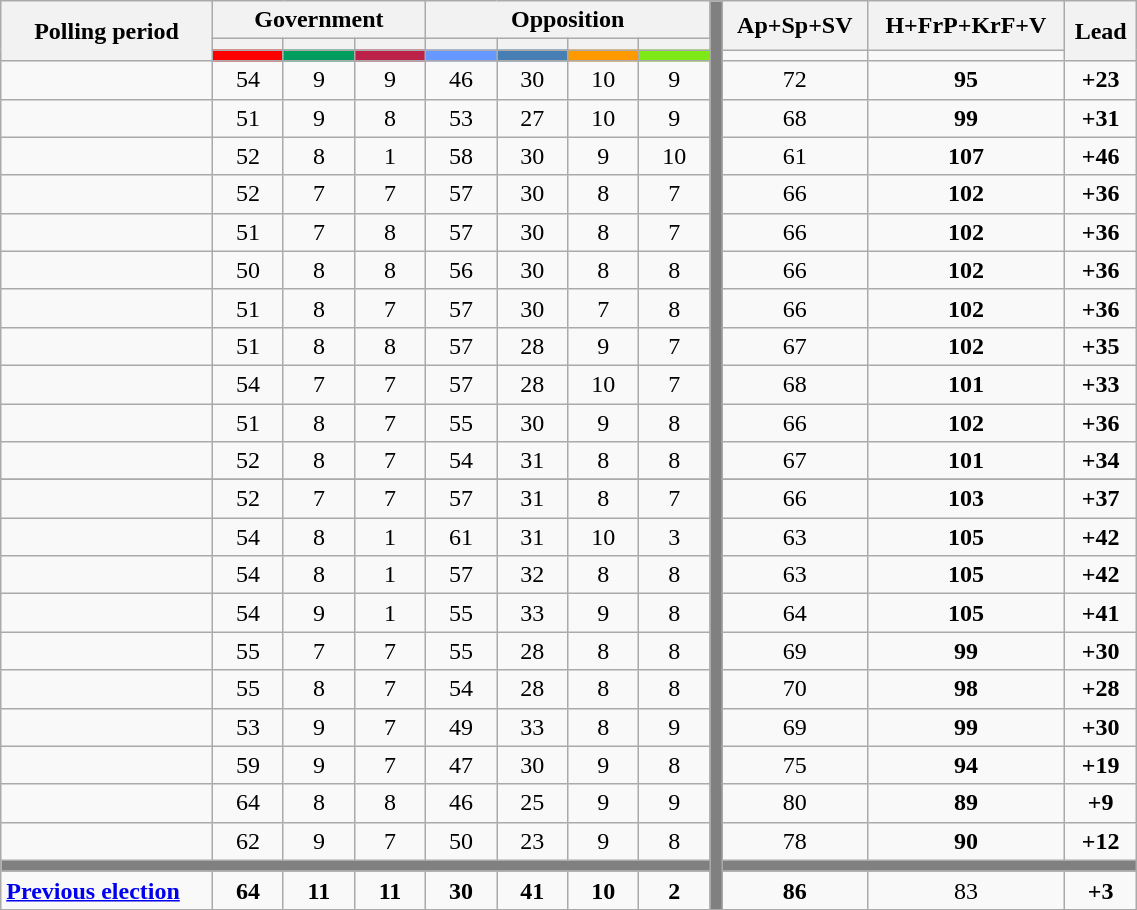<table class="wikitable"  style="width:60%; text-align:center;">
<tr>
<th rowspan=3>Polling period</th>
<th colspan=3>Government</th>
<th colspan=4>Opposition</th>
<td style="width:1px; background:gray;" rowspan="150"></td>
<th rowspan=2>Ap+Sp+SV</th>
<th rowspan=2>H+FrP+KrF+V</th>
<th rowspan=3>Lead</th>
</tr>
<tr>
<th width=40px></th>
<th width=40px></th>
<th width=40px></th>
<th width=40px></th>
<th width=40px></th>
<th width=40px></th>
<th width=40px></th>
</tr>
<tr>
<td style="background:#f00;"></td>
<td style="background:#009d5f;"></td>
<td style="background:#bc2149;"></td>
<td style="background:#6698ff;"></td>
<td style="background:#477eb3;"></td>
<td style="background:#f90;"></td>
<td style="background:#7fe817;"></td>
<td bgcolor=></td>
<td bgcolor=></td>
</tr>
<tr>
<td align=left></td>
<td>54</td>
<td>9</td>
<td>9</td>
<td>46</td>
<td>30</td>
<td>10</td>
<td>9</td>
<td>72</td>
<td><strong>95</strong></td>
<td bgcolor=><strong>+23</strong></td>
</tr>
<tr>
<td align=left></td>
<td>51</td>
<td>9</td>
<td>8</td>
<td>53</td>
<td>27</td>
<td>10</td>
<td>9</td>
<td>68</td>
<td><strong>99</strong></td>
<td bgcolor=><strong>+31</strong></td>
</tr>
<tr>
<td align=left></td>
<td>52</td>
<td>8</td>
<td>1</td>
<td>58</td>
<td>30</td>
<td>9</td>
<td>10</td>
<td>61</td>
<td><strong>107</strong></td>
<td bgcolor=><strong>+46</strong></td>
</tr>
<tr>
<td align=left></td>
<td>52</td>
<td>7</td>
<td>7</td>
<td>57</td>
<td>30</td>
<td>8</td>
<td>7</td>
<td>66</td>
<td><strong>102</strong></td>
<td bgcolor=><strong>+36</strong></td>
</tr>
<tr>
<td align=left></td>
<td>51</td>
<td>7</td>
<td>8</td>
<td>57</td>
<td>30</td>
<td>8</td>
<td>7</td>
<td>66</td>
<td><strong>102</strong></td>
<td bgcolor=><strong>+36</strong></td>
</tr>
<tr>
<td align=left></td>
<td>50</td>
<td>8</td>
<td>8</td>
<td>56</td>
<td>30</td>
<td>8</td>
<td>8</td>
<td>66</td>
<td><strong>102</strong></td>
<td bgcolor=><strong>+36</strong></td>
</tr>
<tr>
<td align=left></td>
<td>51</td>
<td>8</td>
<td>7</td>
<td>57</td>
<td>30</td>
<td>7</td>
<td>8</td>
<td>66</td>
<td><strong>102</strong></td>
<td bgcolor=><strong>+36</strong></td>
</tr>
<tr>
<td align=left></td>
<td>51</td>
<td>8</td>
<td>8</td>
<td>57</td>
<td>28</td>
<td>9</td>
<td>7</td>
<td>67</td>
<td><strong>102</strong></td>
<td bgcolor=><strong>+35</strong></td>
</tr>
<tr>
<td align=left></td>
<td>54</td>
<td>7</td>
<td>7</td>
<td>57</td>
<td>28</td>
<td>10</td>
<td>7</td>
<td>68</td>
<td><strong>101</strong></td>
<td bgcolor=><strong>+33</strong></td>
</tr>
<tr>
<td align=left></td>
<td>51</td>
<td>8</td>
<td>7</td>
<td>55</td>
<td>30</td>
<td>9</td>
<td>8</td>
<td>66</td>
<td><strong>102</strong></td>
<td bgcolor=><strong>+36</strong></td>
</tr>
<tr>
<td align=left></td>
<td>52</td>
<td>8</td>
<td>7</td>
<td>54</td>
<td>31</td>
<td>8</td>
<td>8</td>
<td>67</td>
<td><strong>101</strong></td>
<td bgcolor=><strong>+34</strong></td>
</tr>
<tr>
</tr>
<tr>
<td align=left></td>
<td>52</td>
<td>7</td>
<td>7</td>
<td>57</td>
<td>31</td>
<td>8</td>
<td>7</td>
<td>66</td>
<td><strong>103</strong></td>
<td bgcolor=><strong>+37</strong></td>
</tr>
<tr>
<td align=left></td>
<td>54</td>
<td>8</td>
<td>1</td>
<td>61</td>
<td>31</td>
<td>10</td>
<td>3</td>
<td>63</td>
<td><strong>105</strong></td>
<td bgcolor=><strong>+42</strong></td>
</tr>
<tr>
<td align=left></td>
<td>54</td>
<td>8</td>
<td>1</td>
<td>57</td>
<td>32</td>
<td>8</td>
<td>8</td>
<td>63</td>
<td><strong>105</strong></td>
<td bgcolor=><strong>+42</strong></td>
</tr>
<tr>
<td align=left></td>
<td>54</td>
<td>9</td>
<td>1</td>
<td>55</td>
<td>33</td>
<td>9</td>
<td>8</td>
<td>64</td>
<td><strong>105</strong></td>
<td bgcolor=><strong>+41</strong></td>
</tr>
<tr>
<td align=left></td>
<td>55</td>
<td>7</td>
<td>7</td>
<td>55</td>
<td>28</td>
<td>8</td>
<td>8</td>
<td>69</td>
<td><strong>99</strong></td>
<td bgcolor=><strong>+30</strong></td>
</tr>
<tr>
<td align=left></td>
<td>55</td>
<td>8</td>
<td>7</td>
<td>54</td>
<td>28</td>
<td>8</td>
<td>8</td>
<td>70</td>
<td><strong>98</strong></td>
<td bgcolor=><strong>+28</strong></td>
</tr>
<tr>
<td align=left></td>
<td>53</td>
<td>9</td>
<td>7</td>
<td>49</td>
<td>33</td>
<td>8</td>
<td>9</td>
<td>69</td>
<td><strong>99</strong></td>
<td bgcolor=><strong>+30</strong></td>
</tr>
<tr>
<td align=left></td>
<td>59</td>
<td>9</td>
<td>7</td>
<td>47</td>
<td>30</td>
<td>9</td>
<td>8</td>
<td>75</td>
<td><strong>94</strong></td>
<td bgcolor=><strong>+19</strong></td>
</tr>
<tr>
<td align=left></td>
<td>64</td>
<td>8</td>
<td>8</td>
<td>46</td>
<td>25</td>
<td>9</td>
<td>9</td>
<td>80</td>
<td><strong>89</strong></td>
<td bgcolor=><strong>+9</strong></td>
</tr>
<tr>
<td align=left></td>
<td>62</td>
<td>9</td>
<td>7</td>
<td>50</td>
<td>23</td>
<td>9</td>
<td>8</td>
<td>78</td>
<td><strong>90</strong></td>
<td bgcolor=><strong>+12</strong></td>
</tr>
<tr>
<td style="background:gray;" colspan="15"></td>
</tr>
<tr>
<td align=left><strong><a href='#'>Previous election</a></strong><br></td>
<td><strong>64</strong></td>
<td><strong>11</strong></td>
<td><strong>11</strong></td>
<td><strong>30</strong></td>
<td><strong>41</strong></td>
<td><strong>10</strong></td>
<td><strong>2</strong></td>
<td><strong>86</strong></td>
<td>83</td>
<td bgcolor=><strong>+3</strong></td>
</tr>
</table>
